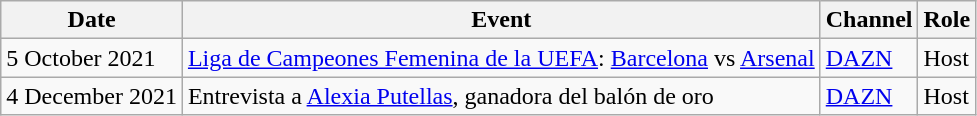<table class="wikitable">
<tr>
<th>Date</th>
<th>Event</th>
<th>Channel</th>
<th>Role</th>
</tr>
<tr>
<td>5 October 2021</td>
<td><a href='#'>Liga de Campeones Femenina de la UEFA</a>: <a href='#'>Barcelona</a> vs <a href='#'>Arsenal</a></td>
<td><a href='#'>DAZN</a></td>
<td>Host</td>
</tr>
<tr>
<td>4 December 2021</td>
<td>Entrevista a <a href='#'>Alexia Putellas</a>, ganadora del balón de oro</td>
<td><a href='#'>DAZN</a></td>
<td>Host</td>
</tr>
</table>
